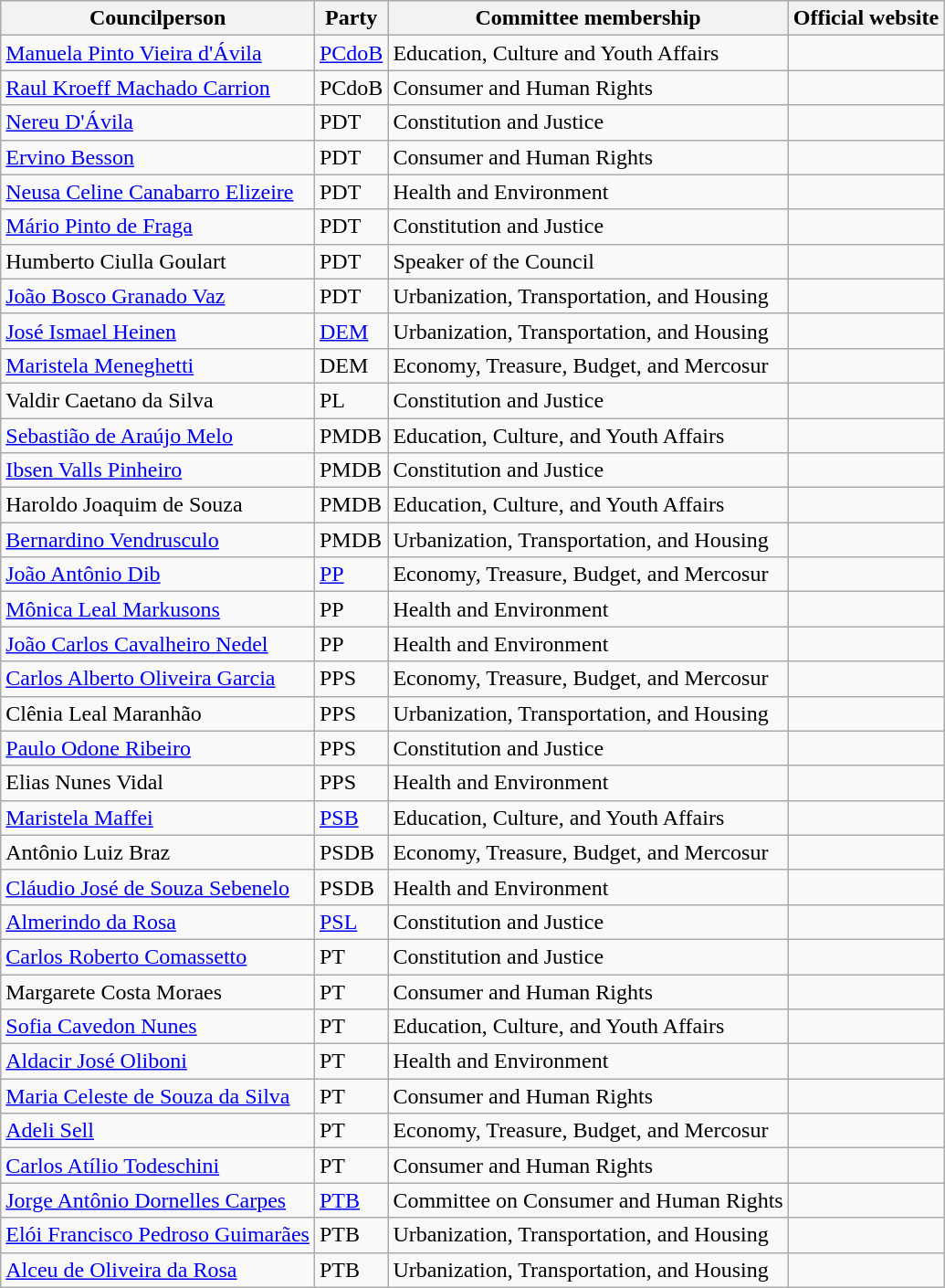<table class="wikitable">
<tr>
<th>Councilperson</th>
<th>Party</th>
<th>Committee membership</th>
<th>Official website</th>
</tr>
<tr>
<td><a href='#'>Manuela Pinto Vieira d'Ávila</a></td>
<td><a href='#'>PCdoB</a></td>
<td>Education, Culture and Youth Affairs</td>
<td></td>
</tr>
<tr>
<td><a href='#'>Raul Kroeff Machado Carrion</a></td>
<td>PCdoB</td>
<td>Consumer and Human Rights</td>
<td></td>
</tr>
<tr>
<td><a href='#'>Nereu D'Ávila</a></td>
<td>PDT</td>
<td>Constitution and Justice</td>
<td></td>
</tr>
<tr>
<td><a href='#'>Ervino Besson</a></td>
<td>PDT</td>
<td>Consumer and Human Rights</td>
<td></td>
</tr>
<tr>
<td><a href='#'>Neusa Celine Canabarro Elizeire</a></td>
<td>PDT</td>
<td>Health and Environment</td>
<td></td>
</tr>
<tr>
<td><a href='#'>Mário Pinto de Fraga</a></td>
<td>PDT</td>
<td>Constitution and Justice</td>
<td></td>
</tr>
<tr>
<td>Humberto Ciulla Goulart</td>
<td>PDT</td>
<td>Speaker of the Council</td>
<td></td>
</tr>
<tr>
<td><a href='#'>João Bosco Granado Vaz</a></td>
<td>PDT</td>
<td>Urbanization, Transportation, and Housing</td>
<td></td>
</tr>
<tr>
<td><a href='#'>José Ismael Heinen</a></td>
<td><a href='#'>DEM</a></td>
<td>Urbanization, Transportation, and Housing</td>
<td></td>
</tr>
<tr>
<td><a href='#'>Maristela Meneghetti</a></td>
<td>DEM</td>
<td>Economy, Treasure, Budget, and Mercosur</td>
<td></td>
</tr>
<tr>
<td>Valdir Caetano da Silva</td>
<td>PL</td>
<td>Constitution and Justice</td>
<td></td>
</tr>
<tr>
<td><a href='#'>Sebastião de Araújo Melo</a></td>
<td>PMDB</td>
<td>Education, Culture, and Youth Affairs</td>
<td></td>
</tr>
<tr>
<td><a href='#'>Ibsen Valls Pinheiro</a></td>
<td>PMDB</td>
<td>Constitution and Justice</td>
<td></td>
</tr>
<tr>
<td>Haroldo Joaquim de Souza</td>
<td>PMDB</td>
<td>Education, Culture, and Youth Affairs</td>
<td></td>
</tr>
<tr>
<td><a href='#'>Bernardino Vendrusculo</a></td>
<td>PMDB</td>
<td>Urbanization, Transportation, and Housing</td>
<td></td>
</tr>
<tr>
<td><a href='#'>João Antônio Dib</a></td>
<td><a href='#'>PP</a></td>
<td>Economy, Treasure, Budget, and Mercosur</td>
<td></td>
</tr>
<tr>
<td><a href='#'>Mônica Leal Markusons</a></td>
<td>PP</td>
<td>Health and Environment</td>
<td></td>
</tr>
<tr>
<td><a href='#'>João Carlos Cavalheiro Nedel</a></td>
<td>PP</td>
<td>Health and Environment</td>
<td></td>
</tr>
<tr>
<td><a href='#'>Carlos Alberto Oliveira Garcia</a></td>
<td>PPS</td>
<td>Economy, Treasure, Budget, and Mercosur</td>
<td></td>
</tr>
<tr>
<td>Clênia Leal Maranhão</td>
<td>PPS</td>
<td>Urbanization, Transportation, and Housing</td>
<td></td>
</tr>
<tr>
<td><a href='#'>Paulo Odone Ribeiro</a></td>
<td>PPS</td>
<td>Constitution and Justice</td>
<td></td>
</tr>
<tr>
<td>Elias Nunes Vidal</td>
<td>PPS</td>
<td>Health and Environment</td>
<td></td>
</tr>
<tr>
<td><a href='#'>Maristela Maffei</a></td>
<td><a href='#'>PSB</a></td>
<td>Education, Culture, and Youth Affairs</td>
<td></td>
</tr>
<tr>
<td>Antônio Luiz Braz</td>
<td>PSDB</td>
<td>Economy, Treasure, Budget, and Mercosur</td>
<td></td>
</tr>
<tr>
<td><a href='#'>Cláudio José de Souza Sebenelo</a></td>
<td>PSDB</td>
<td>Health and Environment</td>
<td></td>
</tr>
<tr>
<td><a href='#'>Almerindo da Rosa</a></td>
<td><a href='#'>PSL</a></td>
<td>Constitution and Justice</td>
<td></td>
</tr>
<tr>
<td><a href='#'>Carlos Roberto Comassetto</a></td>
<td>PT</td>
<td>Constitution and Justice</td>
<td></td>
</tr>
<tr>
<td>Margarete Costa Moraes</td>
<td>PT</td>
<td>Consumer and Human Rights</td>
<td></td>
</tr>
<tr>
<td><a href='#'>Sofia Cavedon Nunes</a></td>
<td>PT</td>
<td>Education, Culture, and Youth Affairs</td>
<td></td>
</tr>
<tr>
<td><a href='#'>Aldacir José Oliboni</a></td>
<td>PT</td>
<td>Health and Environment</td>
<td></td>
</tr>
<tr>
<td><a href='#'>Maria Celeste de Souza da Silva</a></td>
<td>PT</td>
<td>Consumer and Human Rights</td>
<td></td>
</tr>
<tr>
<td><a href='#'>Adeli Sell</a></td>
<td>PT</td>
<td>Economy, Treasure, Budget, and Mercosur</td>
<td></td>
</tr>
<tr>
<td><a href='#'>Carlos Atílio Todeschini</a></td>
<td>PT</td>
<td>Consumer and Human Rights</td>
<td></td>
</tr>
<tr>
<td><a href='#'>Jorge Antônio Dornelles Carpes</a></td>
<td><a href='#'>PTB</a></td>
<td>Committee on Consumer and Human Rights</td>
<td></td>
</tr>
<tr>
<td><a href='#'>Elói Francisco Pedroso Guimarães</a></td>
<td>PTB</td>
<td>Urbanization, Transportation, and Housing</td>
<td></td>
</tr>
<tr>
<td><a href='#'>Alceu de Oliveira da Rosa</a></td>
<td>PTB</td>
<td>Urbanization, Transportation, and Housing</td>
<td></td>
</tr>
</table>
